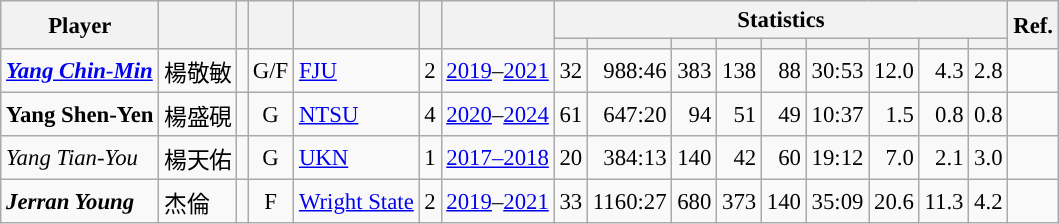<table class="wikitable sortable" style="font-size:95%; text-align:right;">
<tr>
<th rowspan="2">Player</th>
<th rowspan="2"></th>
<th rowspan="2"></th>
<th rowspan="2"></th>
<th rowspan="2"></th>
<th rowspan="2"></th>
<th rowspan="2"></th>
<th colspan="9">Statistics</th>
<th rowspan="2">Ref.</th>
</tr>
<tr>
<th></th>
<th></th>
<th></th>
<th></th>
<th></th>
<th></th>
<th></th>
<th></th>
<th></th>
</tr>
<tr>
<td align="left"><strong><em><a href='#'>Yang Chin-Min</a></em></strong></td>
<td align="left">楊敬敏</td>
<td align="center"></td>
<td align="center">G/F</td>
<td align="left"><a href='#'>FJU</a></td>
<td align="center">2</td>
<td align="center"><a href='#'>2019</a>–<a href='#'>2021</a></td>
<td>32</td>
<td>988:46</td>
<td>383</td>
<td>138</td>
<td>88</td>
<td>30:53</td>
<td>12.0</td>
<td>4.3</td>
<td>2.8</td>
<td align="center"></td>
</tr>
<tr>
<td align="left"><strong>Yang Shen-Yen</strong></td>
<td align="left">楊盛硯</td>
<td align="center"></td>
<td align="center">G</td>
<td align="left"><a href='#'>NTSU</a></td>
<td align="center">4</td>
<td align="center"><a href='#'>2020</a>–<a href='#'>2024</a></td>
<td>61</td>
<td>647:20</td>
<td>94</td>
<td>51</td>
<td>49</td>
<td>10:37</td>
<td>1.5</td>
<td>0.8</td>
<td>0.8</td>
<td align="center"></td>
</tr>
<tr>
<td align="left"><em>Yang Tian-You</em></td>
<td align="left">楊天佑</td>
<td align="center"></td>
<td align="center">G</td>
<td align="left"><a href='#'>UKN</a></td>
<td align="center">1</td>
<td align="center"><a href='#'>2017–2018</a></td>
<td>20</td>
<td>384:13</td>
<td>140</td>
<td>42</td>
<td>60</td>
<td>19:12</td>
<td>7.0</td>
<td>2.1</td>
<td>3.0</td>
<td align="center"></td>
</tr>
<tr>
<td align="left"><strong><em>Jerran Young</em></strong></td>
<td align="left">杰倫</td>
<td align="center"></td>
<td align="center">F</td>
<td align="left"><a href='#'>Wright State</a></td>
<td align="center">2</td>
<td align="center"><a href='#'>2019</a>–<a href='#'>2021</a></td>
<td>33</td>
<td>1160:27</td>
<td>680</td>
<td>373</td>
<td>140</td>
<td>35:09</td>
<td>20.6</td>
<td>11.3</td>
<td>4.2</td>
<td align="center"></td>
</tr>
</table>
